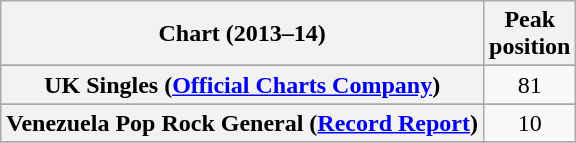<table class="wikitable sortable plainrowheaders">
<tr>
<th>Chart (2013–14)</th>
<th>Peak<br>position</th>
</tr>
<tr>
</tr>
<tr>
<th scope="row">UK Singles (<a href='#'>Official Charts Company</a>)</th>
<td style="text-align:center;">81</td>
</tr>
<tr>
</tr>
<tr>
</tr>
<tr>
</tr>
<tr>
</tr>
<tr>
</tr>
<tr>
<th scope="row">Venezuela Pop Rock General (<a href='#'>Record Report</a>)</th>
<td style="text-align:center;">10</td>
</tr>
<tr>
</tr>
</table>
